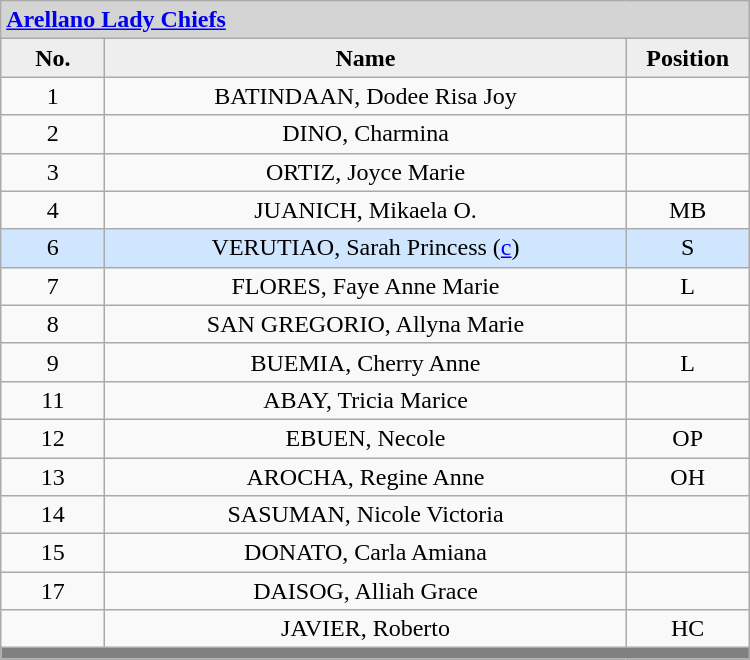<table class='wikitable mw-collapsible mw-collapsed' border=" none" style="text-align: center; width: 500px">
<tr>
<th style="background:#D4D4D4; text-align:left;" colspan=3><a href='#'>Arellano Lady Chiefs</a></th>
</tr>
<tr style="background:#EEEEEE; font-weight:bold;">
<td width=10%>No.</td>
<td width=50%>Name</td>
<td width=10%>Position</td>
</tr>
<tr>
<td>1</td>
<td>BATINDAAN, Dodee Risa Joy</td>
<td></td>
</tr>
<tr>
<td>2</td>
<td>DINO, Charmina</td>
<td></td>
</tr>
<tr>
<td>3</td>
<td>ORTIZ, Joyce Marie</td>
<td></td>
</tr>
<tr>
<td>4</td>
<td>JUANICH, Mikaela O.</td>
<td>MB</td>
</tr>
<tr style="background:#D0E6FF;">
<td>6</td>
<td>VERUTIAO, Sarah Princess (<a href='#'>c</a>)</td>
<td>S</td>
</tr>
<tr>
<td>7</td>
<td>FLORES, Faye Anne Marie</td>
<td>L</td>
</tr>
<tr>
<td>8</td>
<td>SAN GREGORIO, Allyna Marie</td>
<td></td>
</tr>
<tr>
<td>9</td>
<td>BUEMIA, Cherry Anne</td>
<td>L</td>
</tr>
<tr>
<td>11</td>
<td>ABAY, Tricia Marice</td>
<td></td>
</tr>
<tr>
<td>12</td>
<td>EBUEN, Necole</td>
<td>OP</td>
</tr>
<tr>
<td>13</td>
<td>AROCHA, Regine Anne</td>
<td>OH</td>
</tr>
<tr>
<td>14</td>
<td>SASUMAN, Nicole Victoria</td>
<td></td>
</tr>
<tr>
<td>15</td>
<td>DONATO, Carla Amiana</td>
<td></td>
</tr>
<tr>
<td>17</td>
<td>DAISOG, Alliah Grace</td>
<td></td>
</tr>
<tr>
<td></td>
<td>JAVIER, Roberto</td>
<td>HC</td>
</tr>
<tr>
<th style='background: grey;' colspan=3></th>
</tr>
</table>
